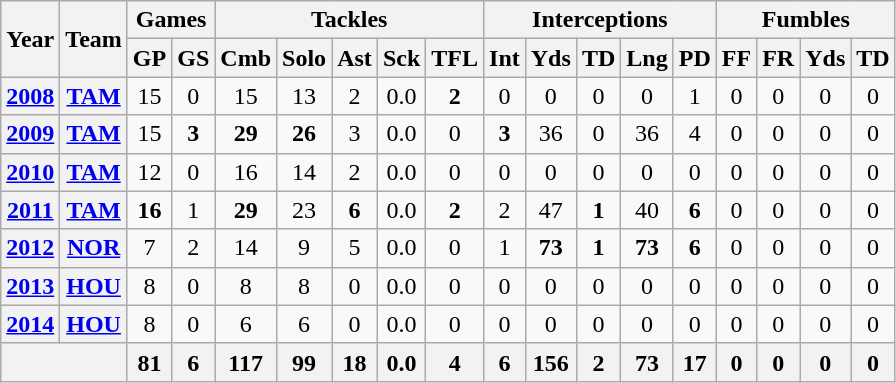<table class="wikitable" style="text-align:center">
<tr>
<th rowspan="2">Year</th>
<th rowspan="2">Team</th>
<th colspan="2">Games</th>
<th colspan="5">Tackles</th>
<th colspan="5">Interceptions</th>
<th colspan="4">Fumbles</th>
</tr>
<tr>
<th>GP</th>
<th>GS</th>
<th>Cmb</th>
<th>Solo</th>
<th>Ast</th>
<th>Sck</th>
<th>TFL</th>
<th>Int</th>
<th>Yds</th>
<th>TD</th>
<th>Lng</th>
<th>PD</th>
<th>FF</th>
<th>FR</th>
<th>Yds</th>
<th>TD</th>
</tr>
<tr>
<th><a href='#'>2008</a></th>
<th><a href='#'>TAM</a></th>
<td>15</td>
<td>0</td>
<td>15</td>
<td>13</td>
<td>2</td>
<td>0.0</td>
<td><strong>2</strong></td>
<td>0</td>
<td>0</td>
<td>0</td>
<td>0</td>
<td>1</td>
<td>0</td>
<td>0</td>
<td>0</td>
<td>0</td>
</tr>
<tr>
<th><a href='#'>2009</a></th>
<th><a href='#'>TAM</a></th>
<td>15</td>
<td><strong>3</strong></td>
<td><strong>29</strong></td>
<td><strong>26</strong></td>
<td>3</td>
<td>0.0</td>
<td>0</td>
<td><strong>3</strong></td>
<td>36</td>
<td>0</td>
<td>36</td>
<td>4</td>
<td>0</td>
<td>0</td>
<td>0</td>
<td>0</td>
</tr>
<tr>
<th><a href='#'>2010</a></th>
<th><a href='#'>TAM</a></th>
<td>12</td>
<td>0</td>
<td>16</td>
<td>14</td>
<td>2</td>
<td>0.0</td>
<td>0</td>
<td>0</td>
<td>0</td>
<td>0</td>
<td>0</td>
<td>0</td>
<td>0</td>
<td>0</td>
<td>0</td>
<td>0</td>
</tr>
<tr>
<th><a href='#'>2011</a></th>
<th><a href='#'>TAM</a></th>
<td><strong>16</strong></td>
<td>1</td>
<td><strong>29</strong></td>
<td>23</td>
<td><strong>6</strong></td>
<td>0.0</td>
<td><strong>2</strong></td>
<td>2</td>
<td>47</td>
<td><strong>1</strong></td>
<td>40</td>
<td><strong>6</strong></td>
<td>0</td>
<td>0</td>
<td>0</td>
<td>0</td>
</tr>
<tr>
<th><a href='#'>2012</a></th>
<th><a href='#'>NOR</a></th>
<td>7</td>
<td>2</td>
<td>14</td>
<td>9</td>
<td>5</td>
<td>0.0</td>
<td>0</td>
<td>1</td>
<td><strong>73</strong></td>
<td><strong>1</strong></td>
<td><strong>73</strong></td>
<td><strong>6</strong></td>
<td>0</td>
<td>0</td>
<td>0</td>
<td>0</td>
</tr>
<tr>
<th><a href='#'>2013</a></th>
<th><a href='#'>HOU</a></th>
<td>8</td>
<td>0</td>
<td>8</td>
<td>8</td>
<td>0</td>
<td>0.0</td>
<td>0</td>
<td>0</td>
<td>0</td>
<td>0</td>
<td>0</td>
<td>0</td>
<td>0</td>
<td>0</td>
<td>0</td>
<td>0</td>
</tr>
<tr>
<th><a href='#'>2014</a></th>
<th><a href='#'>HOU</a></th>
<td>8</td>
<td>0</td>
<td>6</td>
<td>6</td>
<td>0</td>
<td>0.0</td>
<td>0</td>
<td>0</td>
<td>0</td>
<td>0</td>
<td>0</td>
<td>0</td>
<td>0</td>
<td>0</td>
<td>0</td>
<td>0</td>
</tr>
<tr>
<th colspan="2"></th>
<th>81</th>
<th>6</th>
<th>117</th>
<th>99</th>
<th>18</th>
<th>0.0</th>
<th>4</th>
<th>6</th>
<th>156</th>
<th>2</th>
<th>73</th>
<th>17</th>
<th>0</th>
<th>0</th>
<th>0</th>
<th>0</th>
</tr>
</table>
